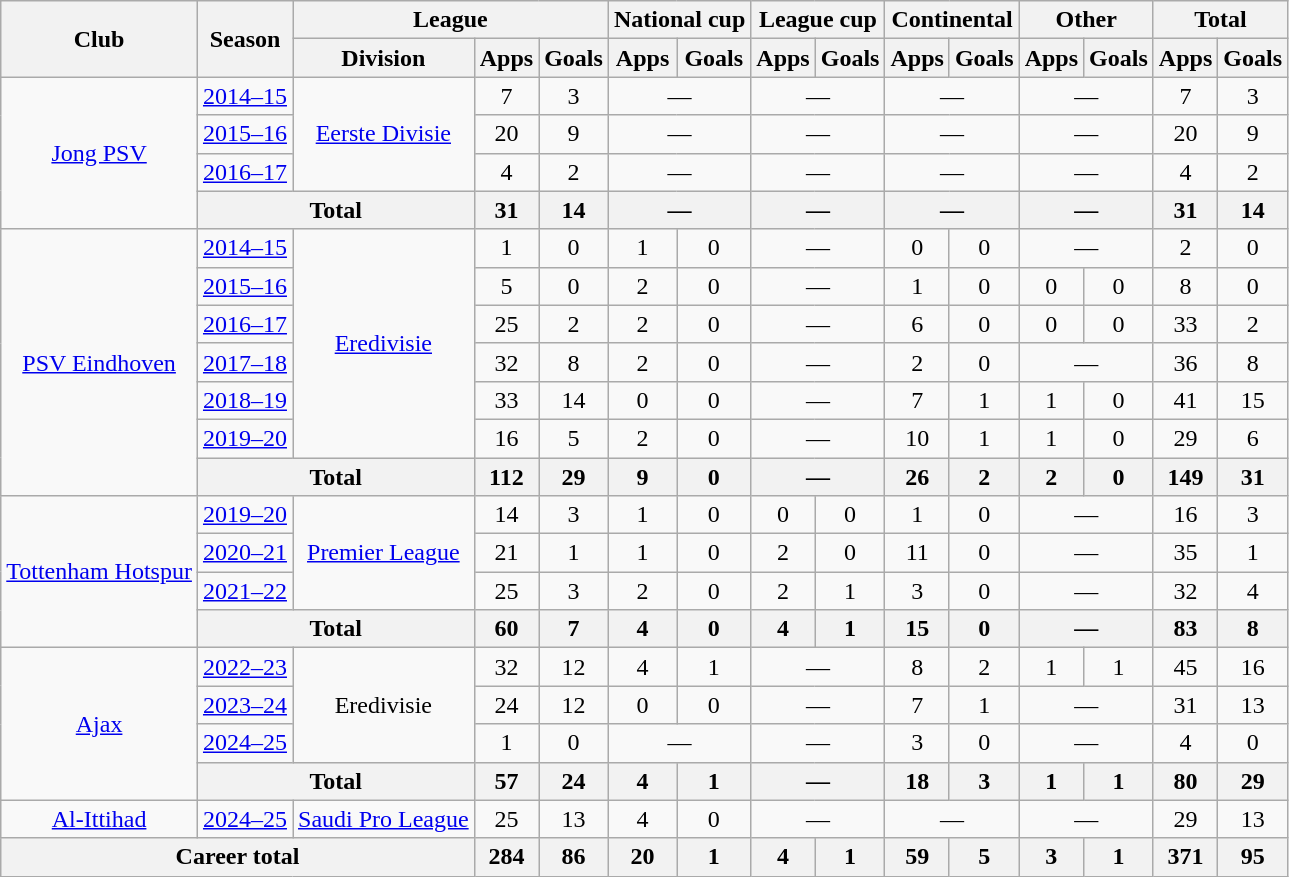<table class="wikitable" style="text-align:center">
<tr>
<th rowspan="2">Club</th>
<th rowspan="2">Season</th>
<th colspan="3">League</th>
<th colspan="2">National cup</th>
<th colspan="2">League cup</th>
<th colspan="2">Continental</th>
<th colspan="2">Other</th>
<th colspan="2">Total</th>
</tr>
<tr>
<th>Division</th>
<th>Apps</th>
<th>Goals</th>
<th>Apps</th>
<th>Goals</th>
<th>Apps</th>
<th>Goals</th>
<th>Apps</th>
<th>Goals</th>
<th>Apps</th>
<th>Goals</th>
<th>Apps</th>
<th>Goals</th>
</tr>
<tr>
<td rowspan="4"><a href='#'>Jong PSV</a></td>
<td><a href='#'>2014–15</a></td>
<td rowspan="3"><a href='#'>Eerste Divisie</a></td>
<td>7</td>
<td>3</td>
<td colspan="2">—</td>
<td colspan="2">—</td>
<td colspan="2">—</td>
<td colspan="2">—</td>
<td>7</td>
<td>3</td>
</tr>
<tr>
<td><a href='#'>2015–16</a></td>
<td>20</td>
<td>9</td>
<td colspan="2">—</td>
<td colspan="2">—</td>
<td colspan="2">—</td>
<td colspan="2">—</td>
<td>20</td>
<td>9</td>
</tr>
<tr>
<td><a href='#'>2016–17</a></td>
<td>4</td>
<td>2</td>
<td colspan="2">—</td>
<td colspan="2">—</td>
<td colspan="2">—</td>
<td colspan="2">—</td>
<td>4</td>
<td>2</td>
</tr>
<tr>
<th colspan="2">Total</th>
<th>31</th>
<th>14</th>
<th colspan="2">—</th>
<th colspan="2">—</th>
<th colspan="2">—</th>
<th colspan="2">—</th>
<th>31</th>
<th>14</th>
</tr>
<tr>
<td rowspan="7"><a href='#'>PSV Eindhoven</a></td>
<td><a href='#'>2014–15</a></td>
<td rowspan="6"><a href='#'>Eredivisie</a></td>
<td>1</td>
<td>0</td>
<td>1</td>
<td>0</td>
<td colspan="2">—</td>
<td>0</td>
<td>0</td>
<td colspan="2">—</td>
<td>2</td>
<td>0</td>
</tr>
<tr>
<td><a href='#'>2015–16</a></td>
<td>5</td>
<td>0</td>
<td>2</td>
<td>0</td>
<td colspan="2">—</td>
<td>1</td>
<td>0</td>
<td>0</td>
<td>0</td>
<td>8</td>
<td>0</td>
</tr>
<tr>
<td><a href='#'>2016–17</a></td>
<td>25</td>
<td>2</td>
<td>2</td>
<td>0</td>
<td colspan="2">—</td>
<td>6</td>
<td>0</td>
<td>0</td>
<td>0</td>
<td>33</td>
<td>2</td>
</tr>
<tr>
<td><a href='#'>2017–18</a></td>
<td>32</td>
<td>8</td>
<td>2</td>
<td>0</td>
<td colspan="2">—</td>
<td>2</td>
<td>0</td>
<td colspan="2">—</td>
<td>36</td>
<td>8</td>
</tr>
<tr>
<td><a href='#'>2018–19</a></td>
<td>33</td>
<td>14</td>
<td>0</td>
<td>0</td>
<td colspan="2">—</td>
<td>7</td>
<td>1</td>
<td>1</td>
<td>0</td>
<td>41</td>
<td>15</td>
</tr>
<tr>
<td><a href='#'>2019–20</a></td>
<td>16</td>
<td>5</td>
<td>2</td>
<td>0</td>
<td colspan="2">—</td>
<td>10</td>
<td>1</td>
<td>1</td>
<td>0</td>
<td>29</td>
<td>6</td>
</tr>
<tr>
<th colspan="2">Total</th>
<th>112</th>
<th>29</th>
<th>9</th>
<th>0</th>
<th colspan="2">—</th>
<th>26</th>
<th>2</th>
<th>2</th>
<th>0</th>
<th>149</th>
<th>31</th>
</tr>
<tr>
<td rowspan="4"><a href='#'>Tottenham Hotspur</a></td>
<td><a href='#'>2019–20</a></td>
<td rowspan="3"><a href='#'>Premier League</a></td>
<td>14</td>
<td>3</td>
<td>1</td>
<td>0</td>
<td>0</td>
<td>0</td>
<td>1</td>
<td>0</td>
<td colspan="2">—</td>
<td>16</td>
<td>3</td>
</tr>
<tr>
<td><a href='#'>2020–21</a></td>
<td>21</td>
<td>1</td>
<td>1</td>
<td>0</td>
<td>2</td>
<td>0</td>
<td>11</td>
<td>0</td>
<td colspan="2">—</td>
<td>35</td>
<td>1</td>
</tr>
<tr>
<td><a href='#'>2021–22</a></td>
<td>25</td>
<td>3</td>
<td>2</td>
<td>0</td>
<td>2</td>
<td>1</td>
<td>3</td>
<td>0</td>
<td colspan="2">—</td>
<td>32</td>
<td>4</td>
</tr>
<tr>
<th colspan="2">Total</th>
<th>60</th>
<th>7</th>
<th>4</th>
<th>0</th>
<th>4</th>
<th>1</th>
<th>15</th>
<th>0</th>
<th colspan="2">—</th>
<th>83</th>
<th>8</th>
</tr>
<tr>
<td rowspan="4"><a href='#'>Ajax</a></td>
<td><a href='#'>2022–23</a></td>
<td rowspan="3">Eredivisie</td>
<td>32</td>
<td>12</td>
<td>4</td>
<td>1</td>
<td colspan="2">—</td>
<td>8</td>
<td>2</td>
<td>1</td>
<td>1</td>
<td>45</td>
<td>16</td>
</tr>
<tr>
<td><a href='#'>2023–24</a></td>
<td>24</td>
<td>12</td>
<td>0</td>
<td>0</td>
<td colspan="2">—</td>
<td>7</td>
<td>1</td>
<td colspan="2">—</td>
<td>31</td>
<td>13</td>
</tr>
<tr>
<td><a href='#'>2024–25</a></td>
<td>1</td>
<td>0</td>
<td colspan="2">—</td>
<td colspan="2">—</td>
<td>3</td>
<td>0</td>
<td colspan="2">—</td>
<td>4</td>
<td>0</td>
</tr>
<tr>
<th colspan="2">Total</th>
<th>57</th>
<th>24</th>
<th>4</th>
<th>1</th>
<th colspan="2">—</th>
<th>18</th>
<th>3</th>
<th>1</th>
<th>1</th>
<th>80</th>
<th>29</th>
</tr>
<tr>
<td><a href='#'>Al-Ittihad</a></td>
<td><a href='#'>2024–25</a></td>
<td><a href='#'>Saudi Pro League</a></td>
<td>25</td>
<td>13</td>
<td>4</td>
<td>0</td>
<td colspan="2">—</td>
<td colspan="2">—</td>
<td colspan="2">—</td>
<td>29</td>
<td>13</td>
</tr>
<tr>
<th colspan="3">Career total</th>
<th>284</th>
<th>86</th>
<th>20</th>
<th>1</th>
<th>4</th>
<th>1</th>
<th>59</th>
<th>5</th>
<th>3</th>
<th>1</th>
<th>371</th>
<th>95</th>
</tr>
</table>
